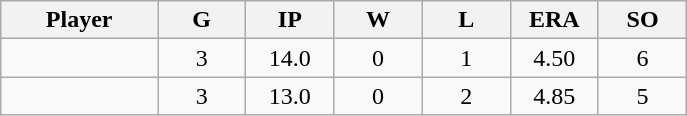<table class="wikitable sortable">
<tr>
<th bgcolor="#DDDDFF" width="16%">Player</th>
<th bgcolor="#DDDDFF" width="9%">G</th>
<th bgcolor="#DDDDFF" width="9%">IP</th>
<th bgcolor="#DDDDFF" width="9%">W</th>
<th bgcolor="#DDDDFF" width="9%">L</th>
<th bgcolor="#DDDDFF" width="9%">ERA</th>
<th bgcolor="#DDDDFF" width="9%">SO</th>
</tr>
<tr align="center">
<td></td>
<td>3</td>
<td>14.0</td>
<td>0</td>
<td>1</td>
<td>4.50</td>
<td>6</td>
</tr>
<tr align="center">
<td></td>
<td>3</td>
<td>13.0</td>
<td>0</td>
<td>2</td>
<td>4.85</td>
<td>5</td>
</tr>
</table>
